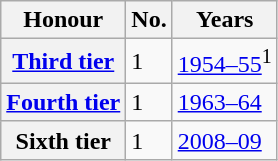<table class="wikitable plainrowheaders">
<tr>
<th scope=col>Honour</th>
<th scope=col>No.</th>
<th scope=col>Years</th>
</tr>
<tr>
<th scope=row><a href='#'>Third tier</a></th>
<td>1</td>
<td><a href='#'>1954–55</a><sup>1</sup></td>
</tr>
<tr>
<th scope=row><a href='#'>Fourth tier</a></th>
<td>1</td>
<td><a href='#'>1963–64</a></td>
</tr>
<tr>
<th scope=row>Sixth tier</th>
<td>1</td>
<td><a href='#'>2008–09</a></td>
</tr>
</table>
